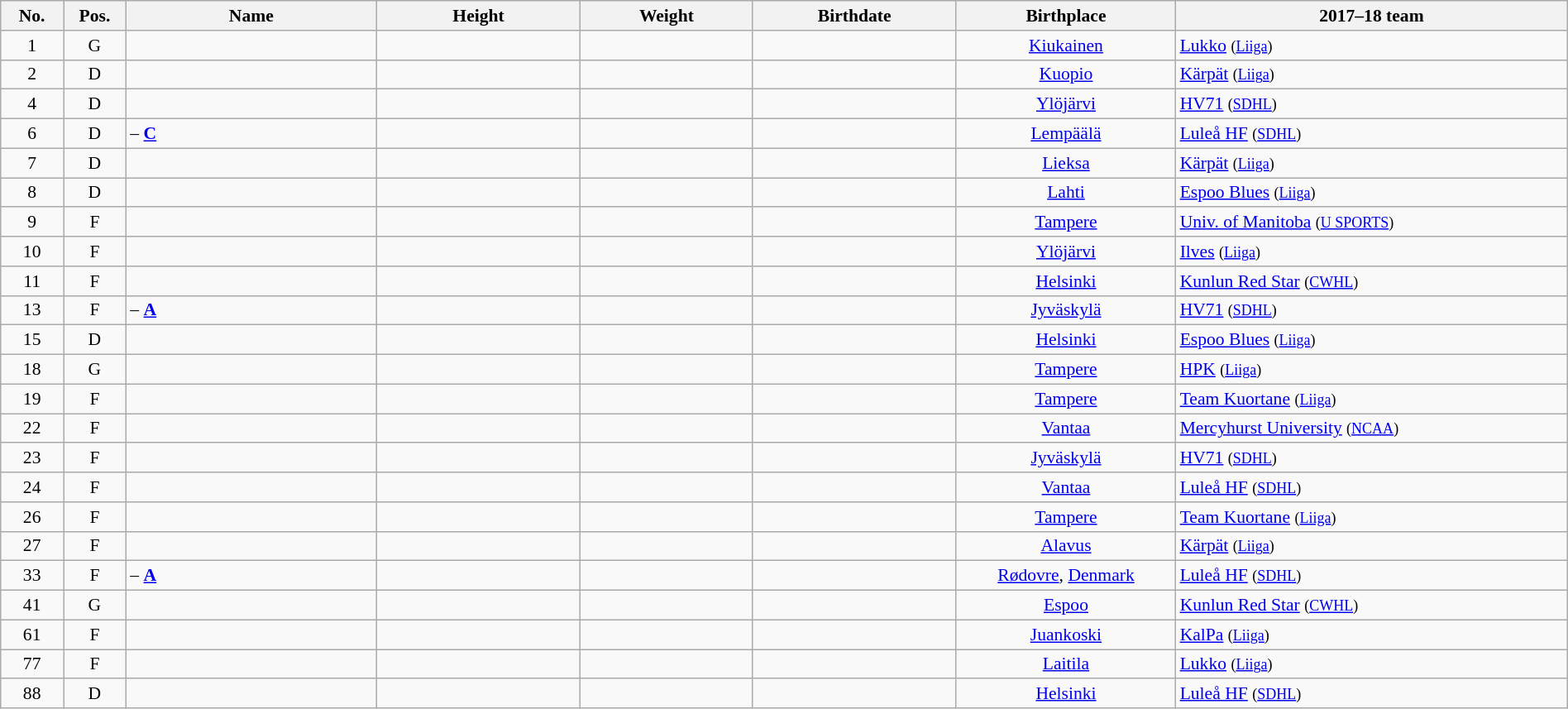<table class="wikitable sortable" style="width:100%; font-size: 90%; text-align: center;">
<tr>
<th style="width:  4%;">No.</th>
<th style="width:  4%;">Pos.</th>
<th style="width: 16%;">Name</th>
<th style="width: 13%;">Height</th>
<th style="width: 11%;">Weight</th>
<th style="width: 13%;">Birthdate</th>
<th style="width: 14%;">Birthplace</th>
<th style="width: 25%;">2017–18 team</th>
</tr>
<tr style="text-align:center;">
<td>1</td>
<td>G</td>
<td style="text-align:left;"></td>
<td></td>
<td></td>
<td style="text-align:right;"></td>
<td><a href='#'>Kiukainen</a></td>
<td style="text-align:left;"> <a href='#'>Lukko</a> <small>(<a href='#'>Liiga</a>)</small></td>
</tr>
<tr style="text-align:center;">
<td>2</td>
<td>D</td>
<td style="text-align:left;"></td>
<td></td>
<td></td>
<td style="text-align:right;"></td>
<td><a href='#'>Kuopio</a></td>
<td style="text-align:left;"> <a href='#'>Kärpät</a> <small>(<a href='#'>Liiga</a>)</small></td>
</tr>
<tr style="text-align:center;">
<td>4</td>
<td>D</td>
<td style="text-align:left;"></td>
<td></td>
<td></td>
<td style="text-align:right;"></td>
<td><a href='#'>Ylöjärvi</a></td>
<td style="text-align:left;"> <a href='#'>HV71</a> <small>(<a href='#'>SDHL</a>)</small></td>
</tr>
<tr style="text-align:center;">
<td>6</td>
<td>D</td>
<td style="text-align:left;"> – <strong><a href='#'>C</a></strong></td>
<td></td>
<td></td>
<td style="text-align:right;"></td>
<td><a href='#'>Lempäälä</a></td>
<td style="text-align:left;"> <a href='#'>Luleå HF</a> <small>(<a href='#'>SDHL</a>)</small></td>
</tr>
<tr style="text-align:center;">
<td>7</td>
<td>D</td>
<td style="text-align:left;"></td>
<td></td>
<td></td>
<td style="text-align:right;"></td>
<td><a href='#'>Lieksa</a></td>
<td style="text-align:left;"> <a href='#'>Kärpät</a> <small>(<a href='#'>Liiga</a>)</small></td>
</tr>
<tr style="text-align:center;">
<td>8</td>
<td>D</td>
<td style="text-align:left;"></td>
<td></td>
<td></td>
<td style="text-align:right;"></td>
<td><a href='#'>Lahti</a></td>
<td style="text-align:left;"> <a href='#'>Espoo Blues</a> <small>(<a href='#'>Liiga</a>)</small></td>
</tr>
<tr style="text-align:center;">
<td>9</td>
<td>F</td>
<td style="text-align:left;"></td>
<td></td>
<td></td>
<td style="text-align:right;"></td>
<td><a href='#'>Tampere</a></td>
<td style="text-align:left;"> <a href='#'>Univ. of Manitoba</a> <small>(<a href='#'>U SPORTS</a>)</small></td>
</tr>
<tr style="text-align:center;">
<td>10</td>
<td>F</td>
<td style="text-align:left;"></td>
<td></td>
<td></td>
<td style="text-align:right;"></td>
<td><a href='#'>Ylöjärvi</a></td>
<td style="text-align:left;"> <a href='#'>Ilves</a> <small>(<a href='#'>Liiga</a>)</small></td>
</tr>
<tr style="text-align:center;">
<td>11</td>
<td>F</td>
<td style="text-align:left;"></td>
<td></td>
<td></td>
<td style="text-align:right;"></td>
<td><a href='#'>Helsinki</a></td>
<td style="text-align:left;"> <a href='#'>Kunlun Red Star</a> <small>(<a href='#'>CWHL</a>)</small></td>
</tr>
<tr style="text-align:center;">
<td>13</td>
<td>F</td>
<td style="text-align:left;"> – <strong><a href='#'>A</a></strong></td>
<td></td>
<td></td>
<td style="text-align:right;"></td>
<td><a href='#'>Jyväskylä</a></td>
<td style="text-align:left;"> <a href='#'>HV71</a> <small>(<a href='#'>SDHL</a>)</small></td>
</tr>
<tr style="text-align:center;">
<td>15</td>
<td>D</td>
<td style="text-align:left;"></td>
<td></td>
<td></td>
<td style="text-align:right;"></td>
<td><a href='#'>Helsinki</a></td>
<td style="text-align:left;"> <a href='#'>Espoo Blues</a> <small>(<a href='#'>Liiga</a>)</small></td>
</tr>
<tr style="text-align:center;">
<td>18</td>
<td>G</td>
<td style="text-align:left;"></td>
<td></td>
<td></td>
<td style="text-align:right;"></td>
<td><a href='#'>Tampere</a></td>
<td style="text-align:left;"> <a href='#'>HPK</a> <small>(<a href='#'>Liiga</a>)</small></td>
</tr>
<tr style="text-align:center;">
<td>19</td>
<td>F</td>
<td style="text-align:left;"></td>
<td></td>
<td></td>
<td style="text-align:right;"></td>
<td><a href='#'>Tampere</a></td>
<td style="text-align:left;"> <a href='#'>Team Kuortane</a> <small>(<a href='#'>Liiga</a>)</small></td>
</tr>
<tr style="text-align:center;">
<td>22</td>
<td>F</td>
<td style="text-align:left;"></td>
<td></td>
<td></td>
<td style="text-align:right;"></td>
<td><a href='#'>Vantaa</a></td>
<td style="text-align:left;"> <a href='#'>Mercyhurst University</a> <small>(<a href='#'>NCAA</a>)</small></td>
</tr>
<tr style="text-align:center;">
<td>23</td>
<td>F</td>
<td style="text-align:left;"></td>
<td></td>
<td></td>
<td style="text-align:right;"></td>
<td><a href='#'>Jyväskylä</a></td>
<td style="text-align:left;"> <a href='#'>HV71</a> <small>(<a href='#'>SDHL</a>)</small></td>
</tr>
<tr style="text-align:center;">
<td>24</td>
<td>F</td>
<td style="text-align:left;"></td>
<td></td>
<td></td>
<td style="text-align:right;"></td>
<td><a href='#'>Vantaa</a></td>
<td style="text-align:left;"> <a href='#'>Luleå HF</a> <small>(<a href='#'>SDHL</a>)</small></td>
</tr>
<tr style="text-align:center;">
<td>26</td>
<td>F</td>
<td style="text-align:left;"></td>
<td></td>
<td></td>
<td style="text-align:right;"></td>
<td><a href='#'>Tampere</a></td>
<td style="text-align:left;"> <a href='#'>Team Kuortane</a> <small>(<a href='#'>Liiga</a>)</small></td>
</tr>
<tr style="text-align:center;">
<td>27</td>
<td>F</td>
<td style="text-align:left;"></td>
<td></td>
<td></td>
<td style="text-align:right;"></td>
<td><a href='#'>Alavus</a></td>
<td style="text-align:left;"> <a href='#'>Kärpät</a> <small>(<a href='#'>Liiga</a>)</small></td>
</tr>
<tr style="text-align:center;">
<td>33</td>
<td>F</td>
<td style="text-align:left;"> – <strong><a href='#'>A</a></strong></td>
<td></td>
<td></td>
<td style="text-align:right;"></td>
<td><a href='#'>Rødovre</a>, <a href='#'>Denmark</a></td>
<td style="text-align:left;"> <a href='#'>Luleå HF</a> <small>(<a href='#'>SDHL</a>)</small></td>
</tr>
<tr style="text-align:center;">
<td>41</td>
<td>G</td>
<td style="text-align:left;"></td>
<td></td>
<td></td>
<td style="text-align:right;"></td>
<td><a href='#'>Espoo</a></td>
<td style="text-align:left;"> <a href='#'>Kunlun Red Star</a> <small>(<a href='#'>CWHL</a>)</small></td>
</tr>
<tr style="text-align:center;">
<td>61</td>
<td>F</td>
<td style="text-align:left;"></td>
<td></td>
<td></td>
<td style="text-align:right;"></td>
<td><a href='#'>Juankoski</a></td>
<td style="text-align:left;"> <a href='#'>KalPa</a> <small>(<a href='#'>Liiga</a>)</small></td>
</tr>
<tr style="text-align:center;">
<td>77</td>
<td>F</td>
<td style="text-align:left;"></td>
<td></td>
<td></td>
<td style="text-align:right;"></td>
<td><a href='#'>Laitila</a></td>
<td style="text-align:left;"> <a href='#'>Lukko</a> <small>(<a href='#'>Liiga</a>)</small></td>
</tr>
<tr style="text-align:center;">
<td>88</td>
<td>D</td>
<td style="text-align:left;"></td>
<td></td>
<td></td>
<td style="text-align:right;"></td>
<td><a href='#'>Helsinki</a></td>
<td style="text-align:left;"> <a href='#'>Luleå HF</a> <small>(<a href='#'>SDHL</a>)</small></td>
</tr>
</table>
